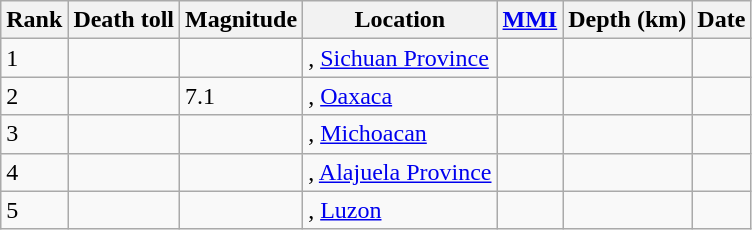<table class="sortable wikitable" style="font-size:100%;">
<tr>
<th>Rank</th>
<th>Death toll</th>
<th>Magnitude</th>
<th>Location</th>
<th><a href='#'>MMI</a></th>
<th>Depth (km)</th>
<th>Date</th>
</tr>
<tr>
<td>1</td>
<td></td>
<td></td>
<td>, <a href='#'>Sichuan Province</a></td>
<td></td>
<td></td>
<td></td>
</tr>
<tr>
<td>2</td>
<td></td>
<td>7.1</td>
<td>, <a href='#'>Oaxaca</a></td>
<td></td>
<td></td>
<td></td>
</tr>
<tr>
<td>3</td>
<td></td>
<td></td>
<td>, <a href='#'>Michoacan</a></td>
<td></td>
<td></td>
<td></td>
</tr>
<tr>
<td>4</td>
<td></td>
<td></td>
<td>, <a href='#'>Alajuela Province</a></td>
<td></td>
<td></td>
<td></td>
</tr>
<tr>
<td>5</td>
<td></td>
<td></td>
<td>, <a href='#'>Luzon</a></td>
<td></td>
<td></td>
<td></td>
</tr>
</table>
